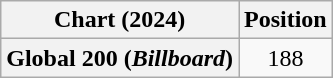<table class="wikitable plainrowheaders" style="text-align:center">
<tr>
<th scope="col">Chart (2024)</th>
<th scope="col">Position</th>
</tr>
<tr>
<th scope="row">Global 200 (<em>Billboard</em>)</th>
<td>188</td>
</tr>
</table>
